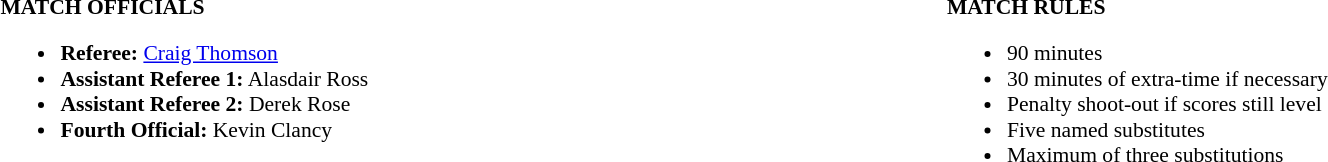<table style="width:100%; font-size:90%;">
<tr>
<td style="width:50%; vertical-align:top;"><br><strong>MATCH OFFICIALS</strong><ul><li><strong>Referee:</strong> <a href='#'>Craig Thomson</a></li><li><strong>Assistant Referee 1:</strong> Alasdair Ross</li><li><strong>Assistant Referee 2:</strong> Derek Rose</li><li><strong>Fourth Official:</strong> Kevin Clancy</li></ul></td>
<td style="width:50%; vertical-align:top;"><br><strong>MATCH RULES</strong><ul><li>90 minutes</li><li>30 minutes of extra-time if necessary</li><li>Penalty shoot-out if scores still level</li><li>Five named substitutes</li><li>Maximum of three substitutions</li></ul></td>
</tr>
</table>
